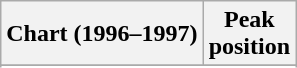<table class="wikitable plainrowheaders sortable">
<tr>
<th align="left">Chart (1996–1997)</th>
<th align="center">Peak<br>position</th>
</tr>
<tr>
</tr>
<tr>
</tr>
<tr>
</tr>
<tr>
</tr>
<tr>
</tr>
</table>
